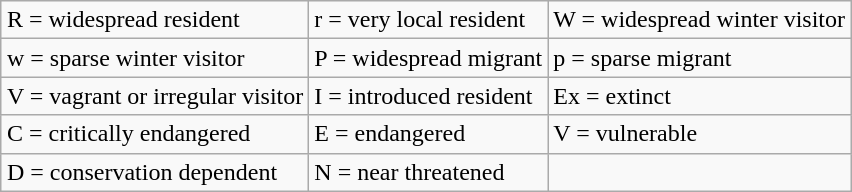<table class="wikitable" style="margin:1em auto;">
<tr>
<td>R = widespread resident</td>
<td>r = very local resident</td>
<td>W = widespread winter visitor</td>
</tr>
<tr>
<td>w = sparse winter visitor</td>
<td>P = widespread migrant</td>
<td>p = sparse migrant</td>
</tr>
<tr>
<td>V = vagrant or irregular visitor</td>
<td>I = introduced resident</td>
<td>Ex = extinct</td>
</tr>
<tr>
<td>C = critically endangered</td>
<td>E = endangered</td>
<td>V = vulnerable</td>
</tr>
<tr>
<td>D = conservation dependent</td>
<td>N = near threatened</td>
<td></td>
</tr>
</table>
